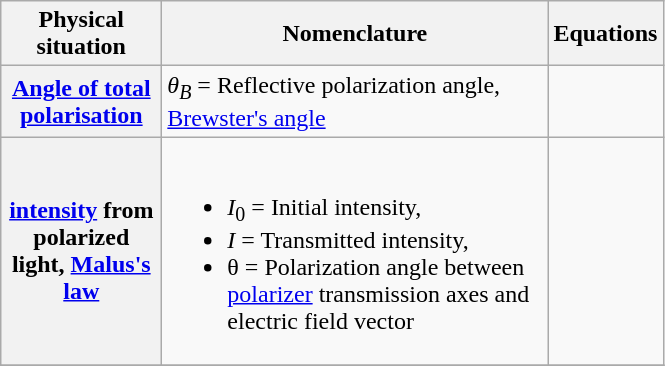<table class="wikitable">
<tr>
<th scope="col" width="100">Physical situation</th>
<th scope="col" width="250">Nomenclature</th>
<th scope="col" width="10">Equations</th>
</tr>
<tr>
<th><a href='#'>Angle of total polarisation</a></th>
<td><em>θ<sub>B</sub></em> = Reflective polarization angle, <a href='#'>Brewster's angle</a></td>
<td></td>
</tr>
<tr>
<th><a href='#'>intensity</a> from polarized light, <a href='#'>Malus's law</a></th>
<td><br><ul><li><em>I</em><sub>0</sub> = Initial intensity,</li><li><em>I</em> = Transmitted intensity,</li><li>θ = Polarization angle between <a href='#'>polarizer</a> transmission axes and electric field vector</li></ul></td>
<td></td>
</tr>
<tr>
</tr>
</table>
